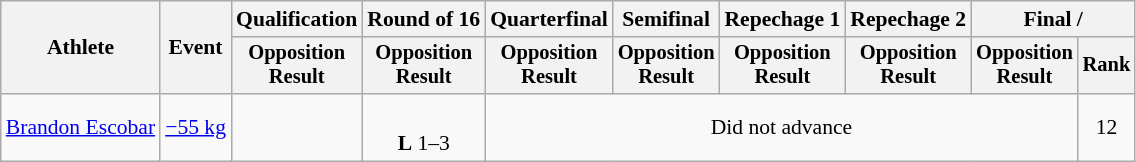<table class="wikitable" border="1" style="font-size:90%">
<tr>
<th rowspan="2">Athlete</th>
<th rowspan="2">Event</th>
<th>Qualification</th>
<th>Round of 16</th>
<th>Quarterfinal</th>
<th>Semifinal</th>
<th>Repechage 1</th>
<th>Repechage 2</th>
<th colspan=2>Final / </th>
</tr>
<tr style="font-size: 95%">
<th>Opposition<br>Result</th>
<th>Opposition<br>Result</th>
<th>Opposition<br>Result</th>
<th>Opposition<br>Result</th>
<th>Opposition<br>Result</th>
<th>Opposition<br>Result</th>
<th>Opposition<br>Result</th>
<th>Rank</th>
</tr>
<tr align=center>
<td align=left><a href='#'>Brandon Escobar</a></td>
<td align=left><a href='#'>−55 kg</a></td>
<td></td>
<td align=center><br><strong>L</strong> 1–3 <sup></sup></td>
<td colspan=5>Did not advance</td>
<td>12</td>
</tr>
</table>
